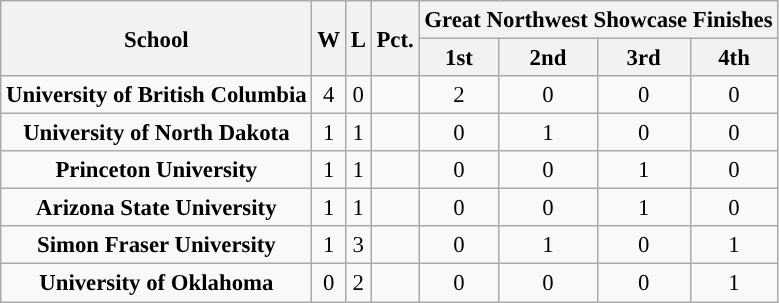<table class="wikitable sortable" style="font-size: 95%;text-align: center;">
<tr>
<th scope="col" rowspan="2">School</th>
<th scope="col" rowspan="2">W</th>
<th scope="col" rowspan="2">L</th>
<th scope="col" rowspan="2">Pct.</th>
<th colspan="4">Great Northwest Showcase Finishes</th>
</tr>
<tr>
<th scope="col">1st</th>
<th scope="col">2nd</th>
<th scope="col">3rd</th>
<th scope="col">4th</th>
</tr>
<tr>
<td><strong>University of British Columbia</strong></td>
<td>4</td>
<td>0</td>
<td></td>
<td>2</td>
<td>0</td>
<td>0</td>
<td>0</td>
</tr>
<tr>
<td><strong>University of North Dakota</strong></td>
<td>1</td>
<td>1</td>
<td></td>
<td>0</td>
<td>1</td>
<td>0</td>
<td>0</td>
</tr>
<tr>
<td><strong>Princeton University</strong></td>
<td>1</td>
<td>1</td>
<td></td>
<td>0</td>
<td>0</td>
<td>1</td>
<td>0</td>
</tr>
<tr>
<td><strong>Arizona State University</strong></td>
<td>1</td>
<td>1</td>
<td></td>
<td>0</td>
<td>0</td>
<td>1</td>
<td>0</td>
</tr>
<tr>
<td><strong>Simon Fraser University</strong></td>
<td>1</td>
<td>3</td>
<td></td>
<td>0</td>
<td>1</td>
<td>0</td>
<td>1</td>
</tr>
<tr>
<td><strong>University of Oklahoma</strong></td>
<td>0</td>
<td>2</td>
<td></td>
<td>0</td>
<td>0</td>
<td>0</td>
<td>1</td>
</tr>
</table>
